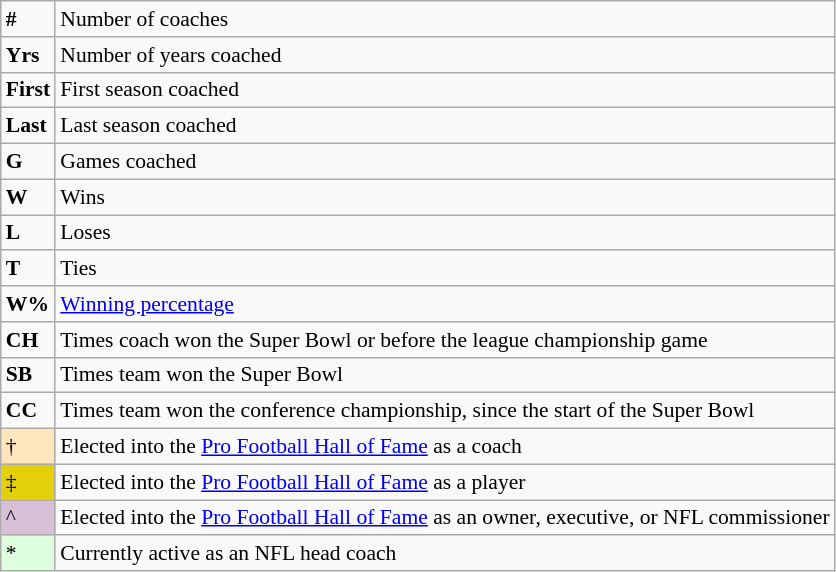<table class="wikitable" style="font-size:90%;">
<tr>
<td><strong>#</strong></td>
<td>Number of coaches</td>
</tr>
<tr>
<td><strong>Yrs</strong></td>
<td>Number of years coached</td>
</tr>
<tr>
<td><strong>First</strong></td>
<td>First season coached</td>
</tr>
<tr>
<td><strong>Last</strong></td>
<td>Last season coached</td>
</tr>
<tr>
<td><strong>G</strong></td>
<td>Games coached</td>
</tr>
<tr>
<td><strong>W</strong></td>
<td>Wins</td>
</tr>
<tr>
<td><strong>L</strong></td>
<td>Loses</td>
</tr>
<tr>
<td><strong>T</strong></td>
<td>Ties</td>
</tr>
<tr>
<td><strong>W%</strong></td>
<td><a href='#'>Winning percentage</a></td>
</tr>
<tr>
<td><strong>CH</strong></td>
<td>Times coach won the Super Bowl or before the league championship game</td>
</tr>
<tr>
<td><strong>SB</strong></td>
<td>Times team won the Super Bowl</td>
</tr>
<tr>
<td><strong>CC</strong></td>
<td>Times team won the conference championship, since the start of the Super Bowl</td>
</tr>
<tr>
<td style="background-color:#FFE6BD">†</td>
<td>Elected into the <a href='#'>Pro Football Hall of Fame</a> as a coach</td>
</tr>
<tr>
<td style="background-color:#E4D00A">‡</td>
<td>Elected into the <a href='#'>Pro Football Hall of Fame</a> as a player</td>
</tr>
<tr>
<td style="background-color:#D8BFD8">^</td>
<td>Elected into the <a href='#'>Pro Football Hall of Fame</a> as an owner, executive, or NFL commissioner</td>
</tr>
<tr>
<td style="background-color:#ddffdd"><strong></strong>*</td>
<td>Currently active as an NFL head coach</td>
</tr>
</table>
